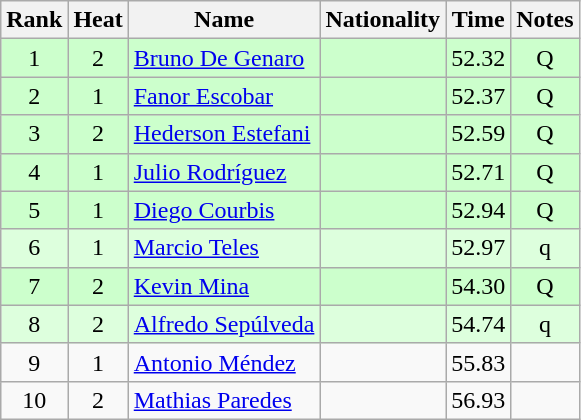<table class="wikitable sortable" style="text-align:center">
<tr>
<th>Rank</th>
<th>Heat</th>
<th>Name</th>
<th>Nationality</th>
<th>Time</th>
<th>Notes</th>
</tr>
<tr bgcolor=ccffcc>
<td>1</td>
<td>2</td>
<td align=left><a href='#'>Bruno De Genaro</a></td>
<td align=left></td>
<td>52.32</td>
<td>Q</td>
</tr>
<tr bgcolor=ccffcc>
<td>2</td>
<td>1</td>
<td align=left><a href='#'>Fanor Escobar</a></td>
<td align=left></td>
<td>52.37</td>
<td>Q</td>
</tr>
<tr bgcolor=ccffcc>
<td>3</td>
<td>2</td>
<td align=left><a href='#'>Hederson Estefani</a></td>
<td align=left></td>
<td>52.59</td>
<td>Q</td>
</tr>
<tr bgcolor=ccffcc>
<td>4</td>
<td>1</td>
<td align=left><a href='#'>Julio Rodríguez</a></td>
<td align=left></td>
<td>52.71</td>
<td>Q</td>
</tr>
<tr bgcolor=ccffcc>
<td>5</td>
<td>1</td>
<td align=left><a href='#'>Diego Courbis</a></td>
<td align=left></td>
<td>52.94</td>
<td>Q</td>
</tr>
<tr bgcolor=ddffdd>
<td>6</td>
<td>1</td>
<td align=left><a href='#'>Marcio Teles</a></td>
<td align=left></td>
<td>52.97</td>
<td>q</td>
</tr>
<tr bgcolor=ccffcc>
<td>7</td>
<td>2</td>
<td align=left><a href='#'>Kevin Mina</a></td>
<td align=left></td>
<td>54.30</td>
<td>Q</td>
</tr>
<tr bgcolor=ddffdd>
<td>8</td>
<td>2</td>
<td align=left><a href='#'>Alfredo Sepúlveda</a></td>
<td align=left></td>
<td>54.74</td>
<td>q</td>
</tr>
<tr>
<td>9</td>
<td>1</td>
<td align=left><a href='#'>Antonio Méndez</a></td>
<td align=left></td>
<td>55.83</td>
<td></td>
</tr>
<tr>
<td>10</td>
<td>2</td>
<td align=left><a href='#'>Mathias Paredes</a></td>
<td align=left></td>
<td>56.93</td>
<td></td>
</tr>
</table>
